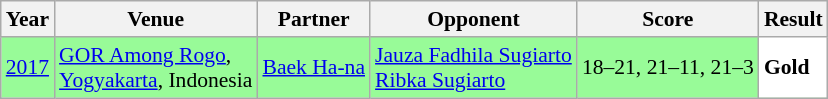<table class="sortable wikitable" style="font-size: 90%;">
<tr>
<th>Year</th>
<th>Venue</th>
<th>Partner</th>
<th>Opponent</th>
<th>Score</th>
<th>Result</th>
</tr>
<tr style="background:#98FB98">
<td align="center"><a href='#'>2017</a></td>
<td align="left"><a href='#'>GOR Among Rogo</a>,<br><a href='#'>Yogyakarta</a>, Indonesia</td>
<td align="left"> <a href='#'>Baek Ha-na</a></td>
<td align="left"> <a href='#'>Jauza Fadhila Sugiarto</a><br> <a href='#'>Ribka Sugiarto</a></td>
<td align="left">18–21, 21–11, 21–3</td>
<td style="text-align:left; background:white"> <strong>Gold</strong></td>
</tr>
</table>
